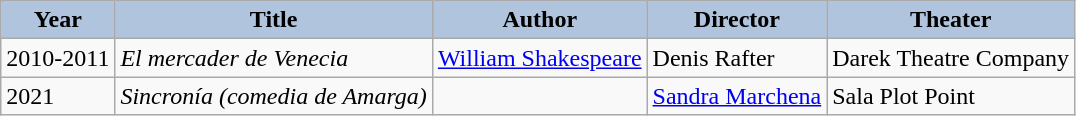<table class="wikitable" border="2" cellpadding="4">
<tr>
<th style="background: #B0C4DE;">Year</th>
<th style="background: #B0C4DE;">Title</th>
<th style="background: #B0C4DE;">Author</th>
<th style="background: #B0C4DE;">Director</th>
<th style="background: #B0C4DE;">Theater</th>
</tr>
<tr>
<td>2010-2011</td>
<td><em>El mercader de Venecia</em></td>
<td><a href='#'>William Shakespeare</a></td>
<td>Denis Rafter</td>
<td>Darek Theatre Company</td>
</tr>
<tr>
<td>2021</td>
<td><em>Sincronía (comedia de Amarga)</em></td>
<td></td>
<td><a href='#'>Sandra Marchena</a></td>
<td>Sala Plot Point</td>
</tr>
</table>
